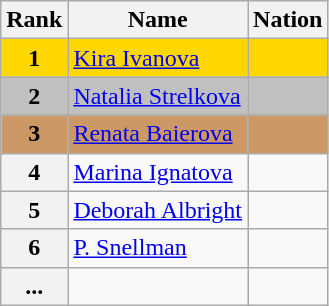<table class="wikitable">
<tr>
<th>Rank</th>
<th>Name</th>
<th>Nation</th>
</tr>
<tr bgcolor="gold">
<td align="center"><strong>1</strong></td>
<td><a href='#'>Kira Ivanova</a></td>
<td></td>
</tr>
<tr bgcolor="silver">
<td align="center"><strong>2</strong></td>
<td><a href='#'>Natalia Strelkova</a></td>
<td></td>
</tr>
<tr bgcolor="cc9966">
<td align="center"><strong>3</strong></td>
<td><a href='#'>Renata Baierova</a></td>
<td></td>
</tr>
<tr>
<th>4</th>
<td><a href='#'>Marina Ignatova</a></td>
<td></td>
</tr>
<tr>
<th>5</th>
<td><a href='#'>Deborah Albright</a></td>
<td></td>
</tr>
<tr>
<th>6</th>
<td><a href='#'>P. Snellman</a></td>
<td></td>
</tr>
<tr>
<th>...</th>
<td></td>
<td></td>
</tr>
</table>
